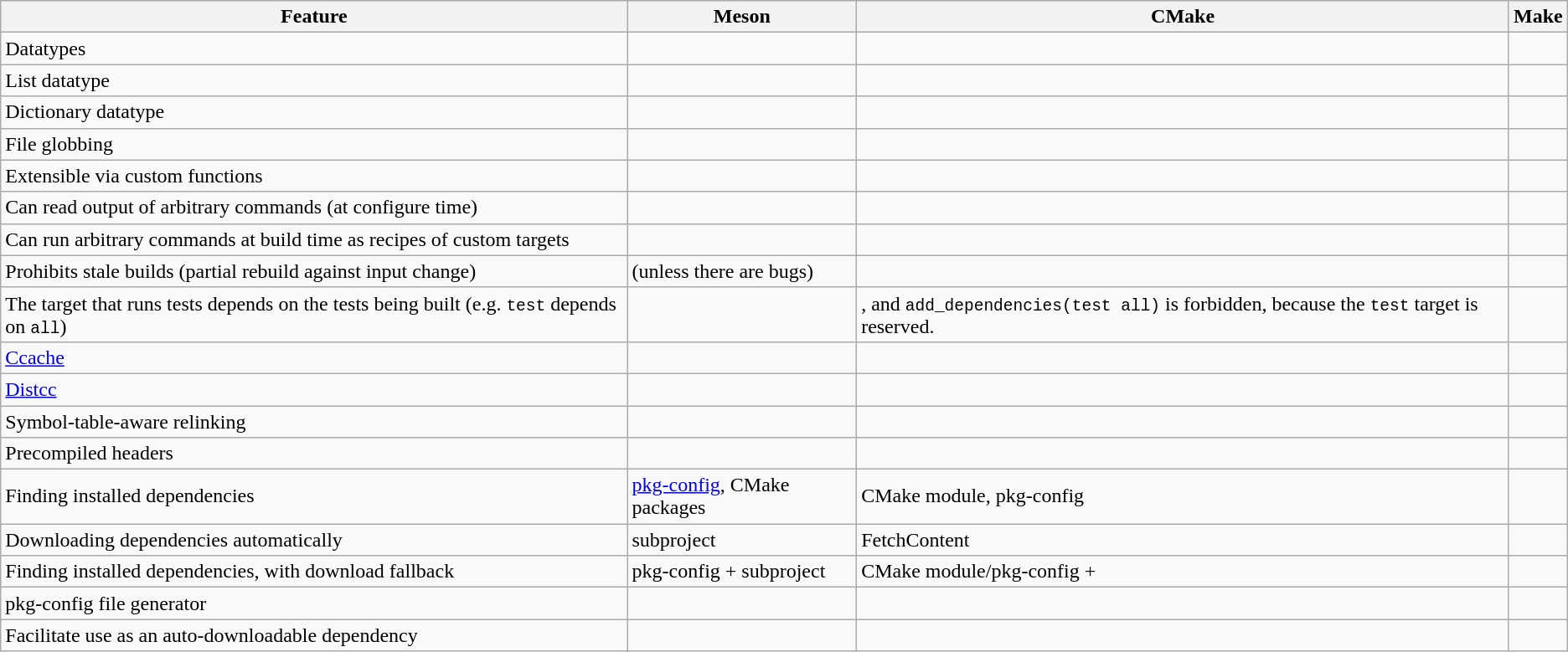<table class="wikitable">
<tr>
<th>Feature</th>
<th>Meson</th>
<th>CMake</th>
<th>Make</th>
</tr>
<tr>
<td>Datatypes</td>
<td></td>
<td></td>
<td></td>
</tr>
<tr>
<td>List datatype</td>
<td></td>
<td></td>
<td></td>
</tr>
<tr>
<td>Dictionary datatype</td>
<td></td>
<td></td>
<td></td>
</tr>
<tr>
<td>File globbing</td>
<td></td>
<td></td>
<td></td>
</tr>
<tr>
<td>Extensible via custom functions</td>
<td></td>
<td></td>
<td></td>
</tr>
<tr>
<td>Can read output of arbitrary commands (at configure time)</td>
<td></td>
<td></td>
<td></td>
</tr>
<tr>
<td>Can run arbitrary commands at build time as recipes of custom targets</td>
<td></td>
<td></td>
<td></td>
</tr>
<tr>
<td>Prohibits stale builds (partial rebuild against input change)</td>
<td> (unless there are bugs)</td>
<td></td>
<td></td>
</tr>
<tr>
<td>The target that runs tests depends on the tests being built (e.g. <code>test</code> depends on <code>all</code>)</td>
<td></td>
<td>, and <code>add_dependencies(test all)</code> is forbidden, because the <code>test</code> target is reserved.</td>
<td></td>
</tr>
<tr>
<td><a href='#'>Ccache</a></td>
<td></td>
<td></td>
<td></td>
</tr>
<tr>
<td><a href='#'>Distcc</a></td>
<td></td>
<td></td>
<td></td>
</tr>
<tr>
<td>Symbol-table-aware relinking</td>
<td></td>
<td></td>
<td></td>
</tr>
<tr>
<td>Precompiled headers</td>
<td></td>
<td></td>
<td></td>
</tr>
<tr>
<td>Finding installed dependencies</td>
<td><a href='#'>pkg-config</a>, CMake packages</td>
<td>CMake module, pkg-config</td>
<td></td>
</tr>
<tr>
<td>Downloading dependencies automatically</td>
<td>subproject</td>
<td>FetchContent</td>
<td></td>
</tr>
<tr>
<td>Finding installed dependencies, with download fallback</td>
<td>pkg-config + subproject</td>
<td>CMake module/pkg-config + </td>
<td></td>
</tr>
<tr>
<td>pkg-config file generator</td>
<td></td>
<td></td>
<td></td>
</tr>
<tr>
<td>Facilitate use as an auto-downloadable dependency</td>
<td></td>
<td></td>
<td></td>
</tr>
</table>
